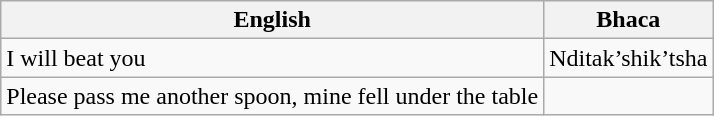<table class="wikitable">
<tr>
<th>English</th>
<th>Bhaca</th>
</tr>
<tr>
<td>I will beat you</td>
<td>Nditak’shik’tsha</td>
</tr>
<tr>
<td>Please pass me another spoon, mine fell under the table</td>
<td></td>
</tr>
</table>
